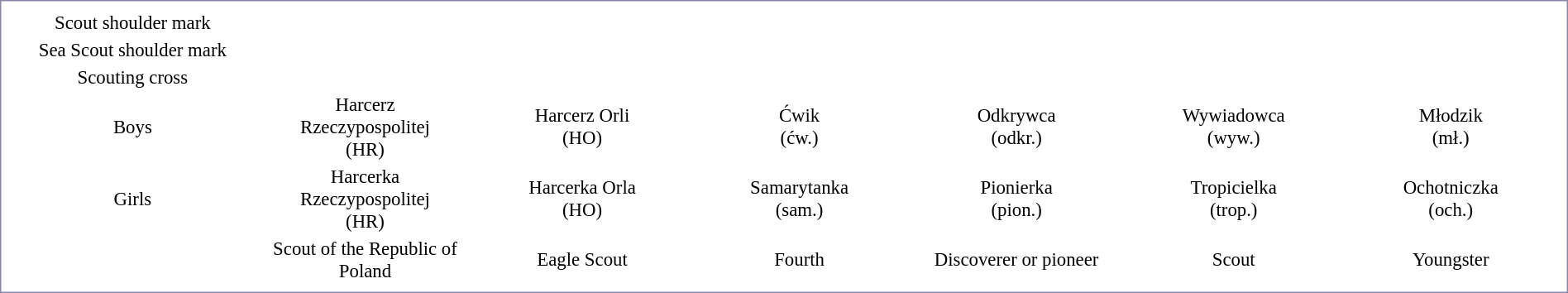<table style="border:1px solid #8888aa; padding:5px; font-size:95%; text-align:center">
<tr>
<td>Scout shoulder mark</td>
<td width=14%></td>
<td width=14%></td>
<td width=14%></td>
<td width=14%></td>
<td width=14%></td>
<td width=14%></td>
</tr>
<tr>
<td>Sea Scout shoulder mark</td>
<td></td>
<td></td>
<td></td>
<td></td>
<td></td>
<td></td>
</tr>
<tr>
<td>Scouting cross</td>
<td></td>
<td></td>
<td></td>
<td></td>
<td></td>
<td></td>
</tr>
<tr>
<td>Boys</td>
<td>Harcerz<br>Rzeczypospolitej<br>(HR)</td>
<td>Harcerz Orli<br>(HO)</td>
<td>Ćwik<br>(ćw.)</td>
<td>Odkrywca<br>(odkr.)</td>
<td>Wywiadowca<br>(wyw.)</td>
<td>Młodzik<br>(mł.)</td>
</tr>
<tr>
<td>Girls</td>
<td>Harcerka<br>Rzeczypospolitej<br>(HR)</td>
<td>Harcerka Orla<br>(HO)</td>
<td>Samarytanka<br>(sam.)</td>
<td>Pionierka<br>(pion.)</td>
<td>Tropicielka<br>(trop.)</td>
<td>Ochotniczka<br>(och.)</td>
</tr>
<tr>
<td></td>
<td>Scout of the Republic of Poland</td>
<td>Eagle Scout</td>
<td>Fourth</td>
<td>Discoverer or pioneer</td>
<td>Scout</td>
<td>Youngster</td>
</tr>
</table>
